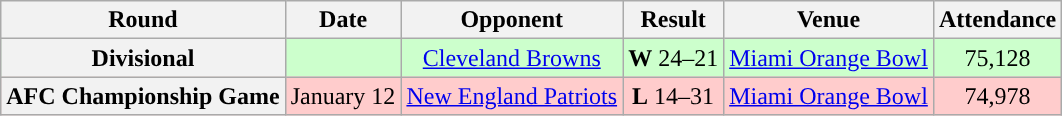<table class="wikitable" style="text-align:center">
<tr>
<th>Round</th>
<th>Date</th>
<th>Opponent</th>
<th>Result</th>
<th>Venue</th>
<th>Attendance</th>
</tr>
<tr style="background:#cfc">
<th>Divisional</th>
<td></td>
<td><a href='#'>Cleveland Browns</a></td>
<td><strong>W</strong> 24–21</td>
<td><a href='#'>Miami Orange Bowl</a></td>
<td>75,128</td>
</tr>
<tr style="background:#fcc">
<th>AFC Championship Game</th>
<td>January 12</td>
<td><a href='#'>New England Patriots</a></td>
<td><strong>L</strong> 14–31</td>
<td><a href='#'>Miami Orange Bowl</a></td>
<td>74,978</td>
</tr>
</table>
